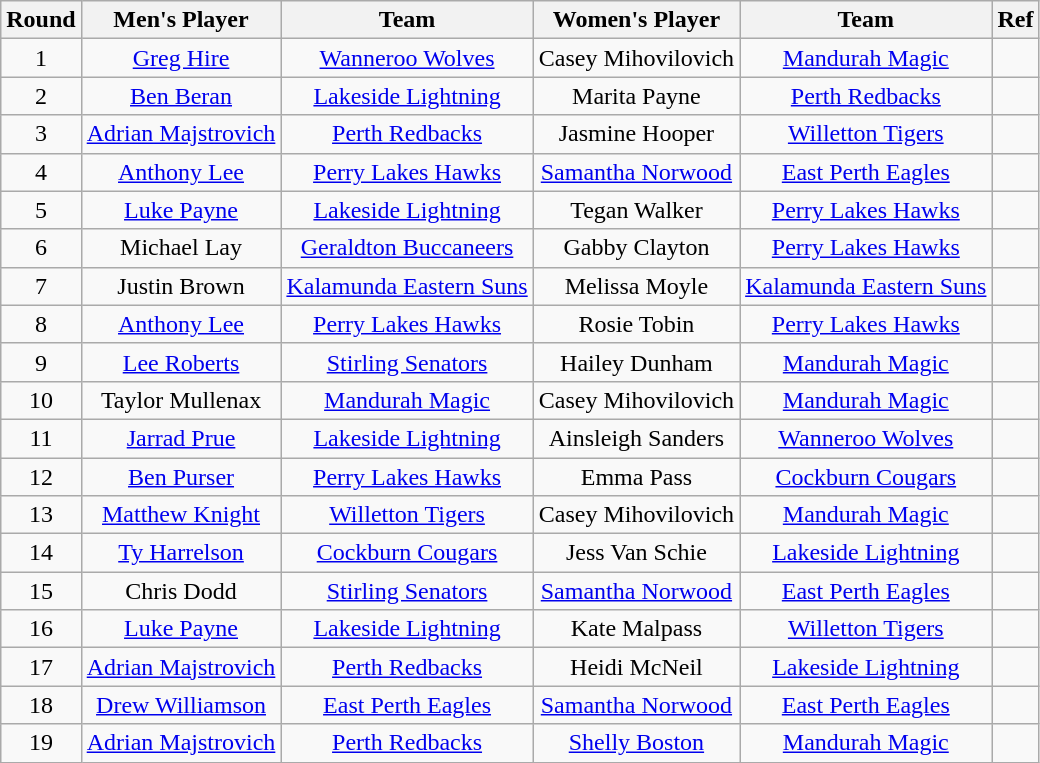<table class="wikitable" style="text-align:center">
<tr>
<th>Round</th>
<th>Men's Player</th>
<th>Team</th>
<th>Women's Player</th>
<th>Team</th>
<th>Ref</th>
</tr>
<tr>
<td>1</td>
<td><a href='#'>Greg Hire</a></td>
<td><a href='#'>Wanneroo Wolves</a></td>
<td>Casey Mihovilovich</td>
<td><a href='#'>Mandurah Magic</a></td>
<td></td>
</tr>
<tr>
<td>2</td>
<td><a href='#'>Ben Beran</a></td>
<td><a href='#'>Lakeside Lightning</a></td>
<td>Marita Payne</td>
<td><a href='#'>Perth Redbacks</a></td>
<td></td>
</tr>
<tr>
<td>3</td>
<td><a href='#'>Adrian Majstrovich</a></td>
<td><a href='#'>Perth Redbacks</a></td>
<td>Jasmine Hooper</td>
<td><a href='#'>Willetton Tigers</a></td>
<td></td>
</tr>
<tr>
<td>4</td>
<td><a href='#'>Anthony Lee</a></td>
<td><a href='#'>Perry Lakes Hawks</a></td>
<td><a href='#'>Samantha Norwood</a></td>
<td><a href='#'>East Perth Eagles</a></td>
<td></td>
</tr>
<tr>
<td>5</td>
<td><a href='#'>Luke Payne</a></td>
<td><a href='#'>Lakeside Lightning</a></td>
<td>Tegan Walker</td>
<td><a href='#'>Perry Lakes Hawks</a></td>
<td></td>
</tr>
<tr>
<td>6</td>
<td>Michael Lay</td>
<td><a href='#'>Geraldton Buccaneers</a></td>
<td>Gabby Clayton</td>
<td><a href='#'>Perry Lakes Hawks</a></td>
<td></td>
</tr>
<tr>
<td>7</td>
<td>Justin Brown</td>
<td><a href='#'>Kalamunda Eastern Suns</a></td>
<td>Melissa Moyle</td>
<td><a href='#'>Kalamunda Eastern Suns</a></td>
<td></td>
</tr>
<tr>
<td>8</td>
<td><a href='#'>Anthony Lee</a></td>
<td><a href='#'>Perry Lakes Hawks</a></td>
<td>Rosie Tobin</td>
<td><a href='#'>Perry Lakes Hawks</a></td>
<td></td>
</tr>
<tr>
<td>9</td>
<td><a href='#'>Lee Roberts</a></td>
<td><a href='#'>Stirling Senators</a></td>
<td>Hailey Dunham</td>
<td><a href='#'>Mandurah Magic</a></td>
<td></td>
</tr>
<tr>
<td>10</td>
<td>Taylor Mullenax</td>
<td><a href='#'>Mandurah Magic</a></td>
<td>Casey Mihovilovich</td>
<td><a href='#'>Mandurah Magic</a></td>
<td></td>
</tr>
<tr>
<td>11</td>
<td><a href='#'>Jarrad Prue</a></td>
<td><a href='#'>Lakeside Lightning</a></td>
<td>Ainsleigh Sanders</td>
<td><a href='#'>Wanneroo Wolves</a></td>
<td></td>
</tr>
<tr>
<td>12</td>
<td><a href='#'>Ben Purser</a></td>
<td><a href='#'>Perry Lakes Hawks</a></td>
<td>Emma Pass</td>
<td><a href='#'>Cockburn Cougars</a></td>
<td></td>
</tr>
<tr>
<td>13</td>
<td><a href='#'>Matthew Knight</a></td>
<td><a href='#'>Willetton Tigers</a></td>
<td>Casey Mihovilovich</td>
<td><a href='#'>Mandurah Magic</a></td>
<td></td>
</tr>
<tr>
<td>14</td>
<td><a href='#'>Ty Harrelson</a></td>
<td><a href='#'>Cockburn Cougars</a></td>
<td>Jess Van Schie</td>
<td><a href='#'>Lakeside Lightning</a></td>
<td></td>
</tr>
<tr>
<td>15</td>
<td>Chris Dodd</td>
<td><a href='#'>Stirling Senators</a></td>
<td><a href='#'>Samantha Norwood</a></td>
<td><a href='#'>East Perth Eagles</a></td>
<td></td>
</tr>
<tr>
<td>16</td>
<td><a href='#'>Luke Payne</a></td>
<td><a href='#'>Lakeside Lightning</a></td>
<td>Kate Malpass</td>
<td><a href='#'>Willetton Tigers</a></td>
<td></td>
</tr>
<tr>
<td>17</td>
<td><a href='#'>Adrian Majstrovich</a></td>
<td><a href='#'>Perth Redbacks</a></td>
<td>Heidi McNeil</td>
<td><a href='#'>Lakeside Lightning</a></td>
<td></td>
</tr>
<tr>
<td>18</td>
<td><a href='#'>Drew Williamson</a></td>
<td><a href='#'>East Perth Eagles</a></td>
<td><a href='#'>Samantha Norwood</a></td>
<td><a href='#'>East Perth Eagles</a></td>
<td></td>
</tr>
<tr>
<td>19</td>
<td><a href='#'>Adrian Majstrovich</a></td>
<td><a href='#'>Perth Redbacks</a></td>
<td><a href='#'>Shelly Boston</a></td>
<td><a href='#'>Mandurah Magic</a></td>
<td></td>
</tr>
</table>
